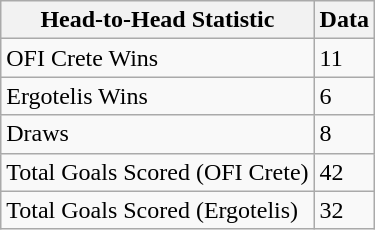<table class="wikitable">
<tr>
<th>Head-to-Head Statistic</th>
<th>Data</th>
</tr>
<tr>
<td>OFI Crete Wins</td>
<td>11</td>
</tr>
<tr>
<td>Ergotelis Wins</td>
<td>6</td>
</tr>
<tr>
<td>Draws</td>
<td>8</td>
</tr>
<tr>
<td>Total Goals Scored (OFI Crete)</td>
<td>42</td>
</tr>
<tr>
<td>Total Goals Scored (Ergotelis)</td>
<td>32</td>
</tr>
</table>
